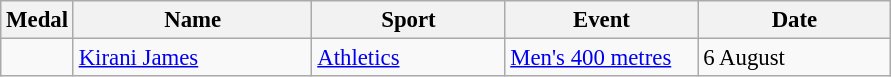<table class="wikitable sortable" style="font-size: 95%;">
<tr>
<th>Medal</th>
<th style="width:10em">Name</th>
<th style="width:8em">Sport</th>
<th style="width:8em">Event</th>
<th style="width:8em">Date</th>
</tr>
<tr>
<td></td>
<td><a href='#'>Kirani James</a></td>
<td><a href='#'>Athletics</a></td>
<td><a href='#'>Men's 400 metres</a></td>
<td>6 August</td>
</tr>
</table>
